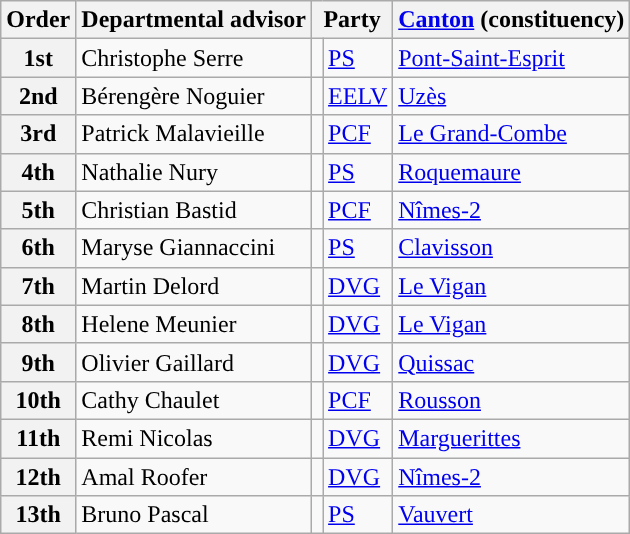<table class="wikitable sortable">
<tr>
<th>Order</th>
<th>Departmental advisor</th>
<th colspan="2">Party</th>
<th><a href='#'>Canton</a> (constituency)</th>
</tr>
<tr>
<th><abbr><strong>1st</strong></abbr></th>
<td>Christophe Serre</td>
<td style="background-color:"></td>
<td><a href='#'>PS</a></td>
<td><a href='#'>Pont-Saint-Esprit</a></td>
</tr>
<tr>
<th><abbr><strong>2nd</strong></abbr></th>
<td>Bérengère Noguier</td>
<td style="background-color:"></td>
<td><a href='#'>EELV</a></td>
<td><a href='#'>Uzès</a></td>
</tr>
<tr>
<th><abbr><strong>3rd</strong></abbr></th>
<td>Patrick Malavieille</td>
<td style="background-color:"></td>
<td><a href='#'>PCF</a></td>
<td><a href='#'>Le Grand-Combe</a></td>
</tr>
<tr>
<th><abbr><strong>4th</strong></abbr></th>
<td>Nathalie Nury</td>
<td style="background-color:"></td>
<td><a href='#'>PS</a></td>
<td><a href='#'>Roquemaure</a></td>
</tr>
<tr>
<th><abbr><strong>5th</strong></abbr></th>
<td>Christian Bastid</td>
<td style="background-color:"></td>
<td><a href='#'>PCF</a></td>
<td><a href='#'>Nîmes-2</a></td>
</tr>
<tr>
<th><abbr><strong>6th</strong></abbr></th>
<td>Maryse Giannaccini</td>
<td style="background-color:"></td>
<td><a href='#'>PS</a></td>
<td><a href='#'>Clavisson</a></td>
</tr>
<tr>
<th><abbr><strong>7th</strong></abbr></th>
<td>Martin Delord</td>
<td style="background-color:"></td>
<td><a href='#'>DVG</a></td>
<td><a href='#'>Le Vigan</a></td>
</tr>
<tr>
<th><abbr><strong>8th</strong></abbr></th>
<td>Helene Meunier</td>
<td style="background-color:"></td>
<td><a href='#'>DVG</a></td>
<td><a href='#'>Le Vigan</a></td>
</tr>
<tr>
<th><abbr><strong>9th</strong></abbr></th>
<td>Olivier Gaillard</td>
<td style="background-color:"></td>
<td><a href='#'>DVG</a></td>
<td><a href='#'>Quissac</a></td>
</tr>
<tr>
<th><abbr><strong>10th</strong></abbr></th>
<td>Cathy Chaulet</td>
<td style="background-color:"></td>
<td><a href='#'>PCF</a></td>
<td><a href='#'>Rousson</a></td>
</tr>
<tr>
<th><abbr><strong>11th</strong></abbr></th>
<td>Remi Nicolas</td>
<td style="background-color:"></td>
<td><a href='#'>DVG</a></td>
<td><a href='#'>Marguerittes</a></td>
</tr>
<tr>
<th><abbr><strong>12th</strong></abbr></th>
<td>Amal Roofer</td>
<td style="background-color:"></td>
<td><a href='#'>DVG</a></td>
<td><a href='#'>Nîmes-2</a></td>
</tr>
<tr>
<th><abbr><strong>13th</strong></abbr></th>
<td>Bruno Pascal</td>
<td style="background-color:"></td>
<td><a href='#'>PS</a></td>
<td><a href='#'>Vauvert</a></td>
</tr>
</table>
